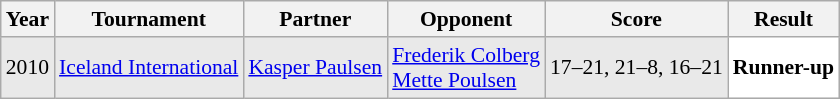<table class="sortable wikitable" style="font-size: 90%;">
<tr>
<th>Year</th>
<th>Tournament</th>
<th>Partner</th>
<th>Opponent</th>
<th>Score</th>
<th>Result</th>
</tr>
<tr style="background:#E9E9E9">
<td align="center">2010</td>
<td align="left"><a href='#'>Iceland International</a></td>
<td align="left"> <a href='#'>Kasper Paulsen</a></td>
<td align="left"> <a href='#'>Frederik Colberg</a><br> <a href='#'>Mette Poulsen</a></td>
<td align="left">17–21, 21–8, 16–21</td>
<td style="text-align:left; background:white"> <strong>Runner-up</strong></td>
</tr>
</table>
